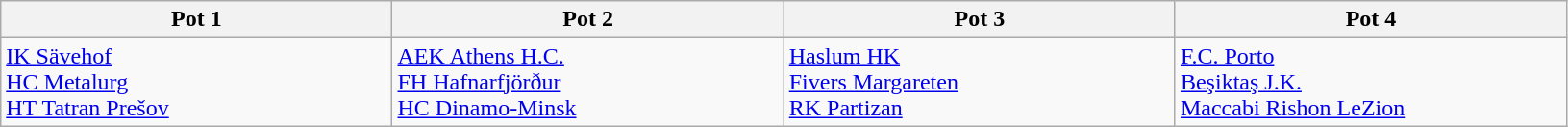<table class="wikitable">
<tr>
<th width=15%>Pot 1</th>
<th width=15%>Pot 2</th>
<th width=15%>Pot 3</th>
<th width=15%>Pot 4</th>
</tr>
<tr>
<td valign="top"> <a href='#'>IK Sävehof</a><br> <a href='#'>HC Metalurg</a><br> <a href='#'>HT Tatran Prešov</a></td>
<td valign="top"> <a href='#'>AEK Athens H.C.</a><br> <a href='#'>FH Hafnarfjörður</a><br> <a href='#'>HC Dinamo-Minsk</a></td>
<td valign="top"> <a href='#'>Haslum HK</a><br> <a href='#'>Fivers Margareten</a><br> <a href='#'>RK Partizan</a></td>
<td valign="top"> <a href='#'>F.C. Porto</a><br> <a href='#'>Beşiktaş J.K.</a><br> <a href='#'>Maccabi Rishon LeZion</a></td>
</tr>
</table>
